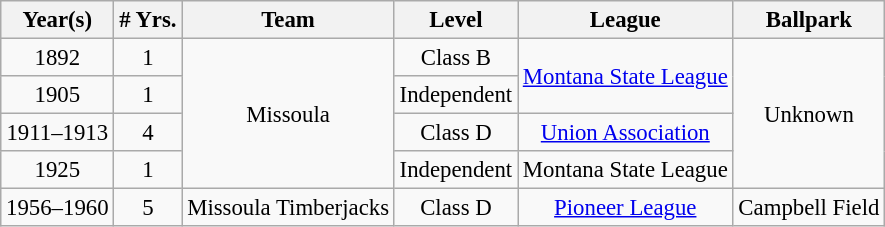<table class="wikitable" style="text-align:center; font-size: 95%;">
<tr>
<th>Year(s)</th>
<th># Yrs.</th>
<th>Team</th>
<th>Level</th>
<th>League</th>
<th>Ballpark</th>
</tr>
<tr>
<td>1892</td>
<td>1</td>
<td rowspan=4>Missoula</td>
<td>Class B</td>
<td rowspan=2><a href='#'>Montana State League</a></td>
<td rowspan=4>Unknown</td>
</tr>
<tr>
<td>1905</td>
<td>1</td>
<td>Independent</td>
</tr>
<tr>
<td>1911–1913</td>
<td>4</td>
<td>Class D</td>
<td><a href='#'>Union Association</a></td>
</tr>
<tr>
<td>1925</td>
<td>1</td>
<td>Independent</td>
<td>Montana State League</td>
</tr>
<tr>
<td>1956–1960</td>
<td>5</td>
<td>Missoula Timberjacks</td>
<td>Class D</td>
<td><a href='#'>Pioneer League</a></td>
<td>Campbell Field</td>
</tr>
</table>
